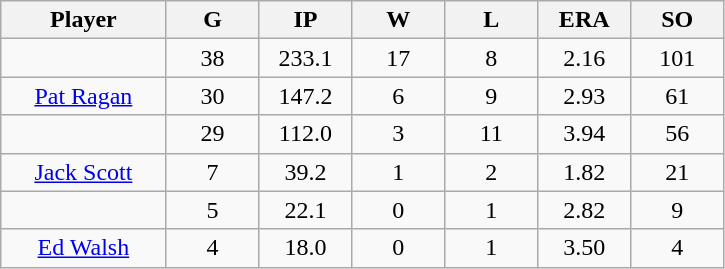<table class="wikitable sortable">
<tr>
<th bgcolor="#DDDDFF" width="16%">Player</th>
<th bgcolor="#DDDDFF" width="9%">G</th>
<th bgcolor="#DDDDFF" width="9%">IP</th>
<th bgcolor="#DDDDFF" width="9%">W</th>
<th bgcolor="#DDDDFF" width="9%">L</th>
<th bgcolor="#DDDDFF" width="9%">ERA</th>
<th bgcolor="#DDDDFF" width="9%">SO</th>
</tr>
<tr align="center">
<td></td>
<td>38</td>
<td>233.1</td>
<td>17</td>
<td>8</td>
<td>2.16</td>
<td>101</td>
</tr>
<tr align="center">
<td><a href='#'>Pat Ragan</a></td>
<td>30</td>
<td>147.2</td>
<td>6</td>
<td>9</td>
<td>2.93</td>
<td>61</td>
</tr>
<tr align="center">
<td></td>
<td>29</td>
<td>112.0</td>
<td>3</td>
<td>11</td>
<td>3.94</td>
<td>56</td>
</tr>
<tr align="center">
<td><a href='#'>Jack Scott</a></td>
<td>7</td>
<td>39.2</td>
<td>1</td>
<td>2</td>
<td>1.82</td>
<td>21</td>
</tr>
<tr align="center">
<td></td>
<td>5</td>
<td>22.1</td>
<td>0</td>
<td>1</td>
<td>2.82</td>
<td>9</td>
</tr>
<tr align="center">
<td><a href='#'>Ed Walsh</a></td>
<td>4</td>
<td>18.0</td>
<td>0</td>
<td>1</td>
<td>3.50</td>
<td>4</td>
</tr>
</table>
